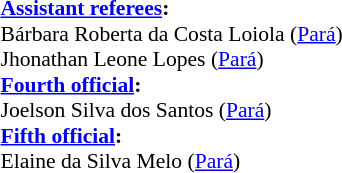<table width=50% style="font-size: 90%">
<tr>
<td><br><br><strong><a href='#'>Assistant referees</a>:</strong>
<br>Bárbara Roberta da Costa Loiola (<a href='#'>Pará</a>)
<br>Jhonathan Leone Lopes (<a href='#'>Pará</a>)
<br><strong><a href='#'>Fourth official</a>:</strong>
<br>Joelson Silva dos Santos (<a href='#'>Pará</a>)
<br><strong><a href='#'>Fifth official</a>:</strong>
<br>Elaine da Silva Melo (<a href='#'>Pará</a>)</td>
</tr>
</table>
